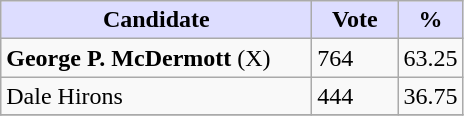<table class="wikitable">
<tr>
<th style="background:#ddf; width:200px;">Candidate</th>
<th style="background:#ddf; width:50px;">Vote</th>
<th style="background:#ddf; width:30px;">%</th>
</tr>
<tr>
<td><strong>George P. McDermott</strong> (X)</td>
<td>764</td>
<td>63.25</td>
</tr>
<tr>
<td>Dale Hirons</td>
<td>444</td>
<td>36.75</td>
</tr>
<tr>
</tr>
</table>
